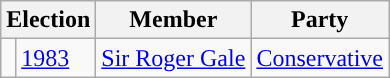<table class="wikitable">
<tr>
<th colspan="2">Election</th>
<th>Member</th>
<th>Party</th>
</tr>
<tr>
<td style="color:inherit;background-color: "></td>
<td><a href='#'>1983</a></td>
<td><a href='#'>Sir Roger Gale</a></td>
<td><a href='#'>Conservative</a></td>
</tr>
</table>
